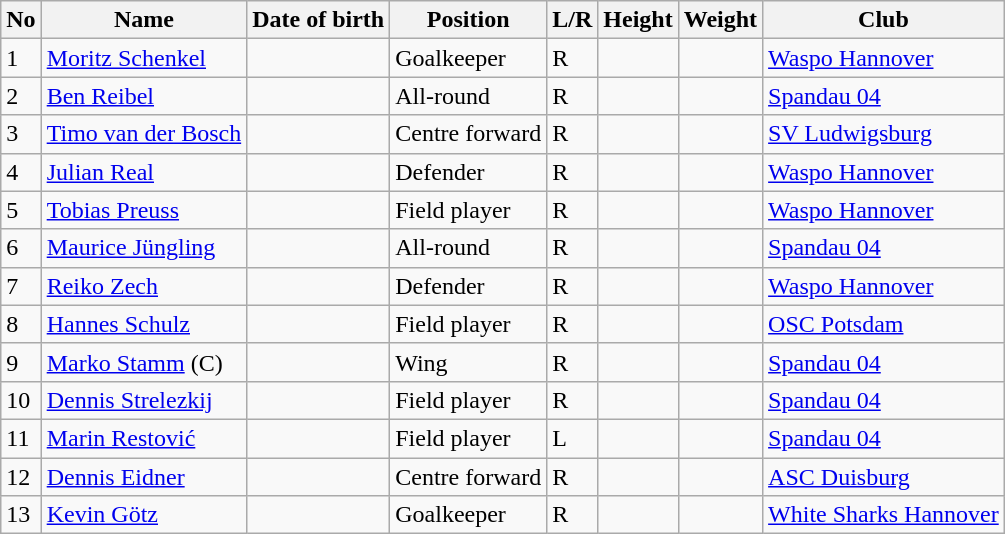<table class="wikitable sortable" text-align:center;">
<tr>
<th>No</th>
<th>Name</th>
<th>Date of birth</th>
<th>Position</th>
<th>L/R</th>
<th>Height</th>
<th>Weight</th>
<th>Club</th>
</tr>
<tr>
<td>1</td>
<td align=left><a href='#'>Moritz Schenkel</a></td>
<td align=left></td>
<td>Goalkeeper</td>
<td>R</td>
<td></td>
<td></td>
<td align=left> <a href='#'>Waspo Hannover</a></td>
</tr>
<tr>
<td>2</td>
<td align=left><a href='#'>Ben Reibel</a></td>
<td align=left></td>
<td>All-round</td>
<td>R</td>
<td></td>
<td></td>
<td align=left> <a href='#'>Spandau 04</a></td>
</tr>
<tr>
<td>3</td>
<td align=left><a href='#'>Timo van der Bosch</a></td>
<td align=left></td>
<td>Centre forward</td>
<td>R</td>
<td></td>
<td></td>
<td align=left> <a href='#'>SV Ludwigsburg</a></td>
</tr>
<tr>
<td>4</td>
<td align=left><a href='#'>Julian Real</a></td>
<td align=left></td>
<td>Defender</td>
<td>R</td>
<td></td>
<td></td>
<td align=left> <a href='#'>Waspo Hannover</a></td>
</tr>
<tr>
<td>5</td>
<td align=left><a href='#'>Tobias Preuss</a></td>
<td align=left></td>
<td>Field player</td>
<td>R</td>
<td></td>
<td></td>
<td align=left> <a href='#'>Waspo Hannover</a></td>
</tr>
<tr>
<td>6</td>
<td align=left><a href='#'>Maurice Jüngling</a></td>
<td align=left></td>
<td>All-round</td>
<td>R</td>
<td></td>
<td></td>
<td align=left> <a href='#'>Spandau 04</a></td>
</tr>
<tr>
<td>7</td>
<td align=left><a href='#'>Reiko Zech</a></td>
<td align=left></td>
<td>Defender</td>
<td>R</td>
<td></td>
<td></td>
<td align=left> <a href='#'>Waspo Hannover</a></td>
</tr>
<tr>
<td>8</td>
<td align=left><a href='#'>Hannes Schulz</a></td>
<td align=left></td>
<td>Field player</td>
<td>R</td>
<td></td>
<td></td>
<td align=left> <a href='#'>OSC Potsdam</a></td>
</tr>
<tr>
<td>9</td>
<td align=left><a href='#'>Marko Stamm</a> (C)</td>
<td align=left></td>
<td>Wing</td>
<td>R</td>
<td></td>
<td></td>
<td align=left> <a href='#'>Spandau 04</a></td>
</tr>
<tr>
<td>10</td>
<td align=left><a href='#'>Dennis Strelezkij</a></td>
<td align=left></td>
<td>Field player</td>
<td>R</td>
<td></td>
<td></td>
<td align=left> <a href='#'>Spandau 04</a></td>
</tr>
<tr>
<td>11</td>
<td align=left><a href='#'>Marin Restović</a></td>
<td align=left></td>
<td>Field player</td>
<td>L</td>
<td></td>
<td></td>
<td align=left> <a href='#'>Spandau 04</a></td>
</tr>
<tr>
<td>12</td>
<td align=left><a href='#'>Dennis Eidner</a></td>
<td align=left></td>
<td>Centre forward</td>
<td>R</td>
<td></td>
<td></td>
<td align=left> <a href='#'>ASC Duisburg</a></td>
</tr>
<tr>
<td>13</td>
<td align=left><a href='#'>Kevin Götz</a></td>
<td align=left></td>
<td>Goalkeeper</td>
<td>R</td>
<td></td>
<td></td>
<td align=left> <a href='#'>White Sharks Hannover</a></td>
</tr>
</table>
